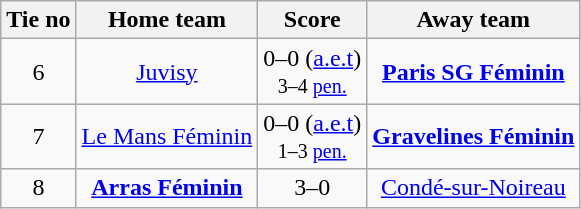<table class="wikitable" style="text-align:center">
<tr>
<th>Tie no</th>
<th>Home team</th>
<th>Score</th>
<th>Away team</th>
</tr>
<tr>
<td>6</td>
<td><a href='#'>Juvisy</a></td>
<td>0–0 (<a href='#'>a.e.t</a>) <br> <small>3–4 <a href='#'>pen.</a></small></td>
<td><strong><a href='#'>Paris SG Féminin</a></strong></td>
</tr>
<tr>
<td>7</td>
<td><a href='#'>Le Mans Féminin</a></td>
<td>0–0 (<a href='#'>a.e.t</a>) <br> <small>1–3 <a href='#'>pen.</a></small></td>
<td><strong><a href='#'>Gravelines Féminin</a></strong></td>
</tr>
<tr>
<td>8</td>
<td><strong><a href='#'>Arras Féminin</a></strong></td>
<td>3–0</td>
<td><a href='#'>Condé-sur-Noireau</a></td>
</tr>
</table>
